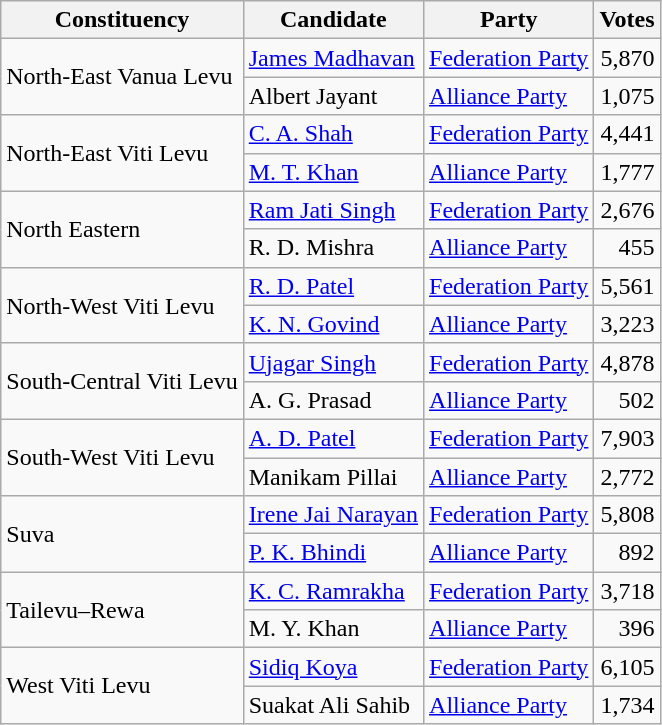<table class=wikitable>
<tr>
<th>Constituency</th>
<th>Candidate</th>
<th>Party</th>
<th>Votes</th>
</tr>
<tr>
<td rowspan=2>North-East Vanua Levu</td>
<td><a href='#'>James Madhavan</a></td>
<td><a href='#'>Federation Party</a></td>
<td align=right>5,870</td>
</tr>
<tr>
<td>Albert Jayant</td>
<td><a href='#'>Alliance Party</a></td>
<td align=right>1,075</td>
</tr>
<tr>
<td rowspan=2>North-East Viti Levu</td>
<td><a href='#'>C. A. Shah</a></td>
<td><a href='#'>Federation Party</a></td>
<td align=right>4,441</td>
</tr>
<tr>
<td><a href='#'>M. T. Khan</a></td>
<td><a href='#'>Alliance Party</a></td>
<td align=right>1,777</td>
</tr>
<tr>
<td rowspan=2>North Eastern</td>
<td><a href='#'>Ram Jati Singh</a></td>
<td><a href='#'>Federation Party</a></td>
<td align=right>2,676</td>
</tr>
<tr>
<td>R. D. Mishra</td>
<td><a href='#'>Alliance Party</a></td>
<td align=right>455</td>
</tr>
<tr>
<td rowspan=2>North-West Viti Levu</td>
<td><a href='#'>R. D. Patel</a></td>
<td><a href='#'>Federation Party</a></td>
<td align=right>5,561</td>
</tr>
<tr>
<td><a href='#'>K. N. Govind</a></td>
<td><a href='#'>Alliance Party</a></td>
<td align=right>3,223</td>
</tr>
<tr>
<td rowspan=2>South-Central Viti Levu</td>
<td><a href='#'>Ujagar Singh</a></td>
<td><a href='#'>Federation Party</a></td>
<td align=right>4,878</td>
</tr>
<tr>
<td>A. G. Prasad</td>
<td><a href='#'>Alliance Party</a></td>
<td align=right>502</td>
</tr>
<tr>
<td rowspan=2>South-West Viti Levu</td>
<td><a href='#'>A. D. Patel</a></td>
<td><a href='#'>Federation Party</a></td>
<td align=right>7,903</td>
</tr>
<tr>
<td>Manikam Pillai</td>
<td><a href='#'>Alliance Party</a></td>
<td align=right>2,772</td>
</tr>
<tr>
<td rowspan=2>Suva</td>
<td><a href='#'>Irene Jai Narayan</a></td>
<td><a href='#'>Federation Party</a></td>
<td align=right>5,808</td>
</tr>
<tr>
<td><a href='#'>P. K. Bhindi</a></td>
<td><a href='#'>Alliance Party</a></td>
<td align=right>892</td>
</tr>
<tr>
<td rowspan=2>Tailevu–Rewa</td>
<td><a href='#'>K. C. Ramrakha</a></td>
<td><a href='#'>Federation Party</a></td>
<td align=right>3,718</td>
</tr>
<tr>
<td>M. Y. Khan</td>
<td><a href='#'>Alliance Party</a></td>
<td align=right>396</td>
</tr>
<tr>
<td rowspan=2>West Viti Levu</td>
<td><a href='#'>Sidiq Koya</a></td>
<td><a href='#'>Federation Party</a></td>
<td align=right>6,105</td>
</tr>
<tr>
<td>Suakat Ali Sahib</td>
<td><a href='#'>Alliance Party</a></td>
<td align=right>1,734</td>
</tr>
</table>
